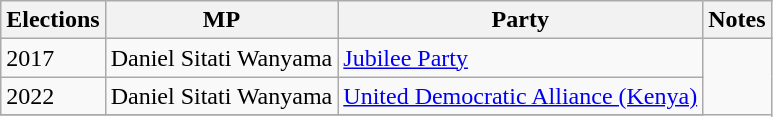<table class="wikitable">
<tr>
<th>Elections</th>
<th>MP</th>
<th>Party</th>
<th>Notes</th>
</tr>
<tr>
<td>2017</td>
<td>Daniel Sitati Wanyama</td>
<td><a href='#'>Jubilee Party</a></td>
</tr>
<tr>
<td>2022</td>
<td>Daniel Sitati Wanyama</td>
<td><a href='#'>United Democratic Alliance (Kenya)</a></td>
</tr>
<tr>
</tr>
</table>
